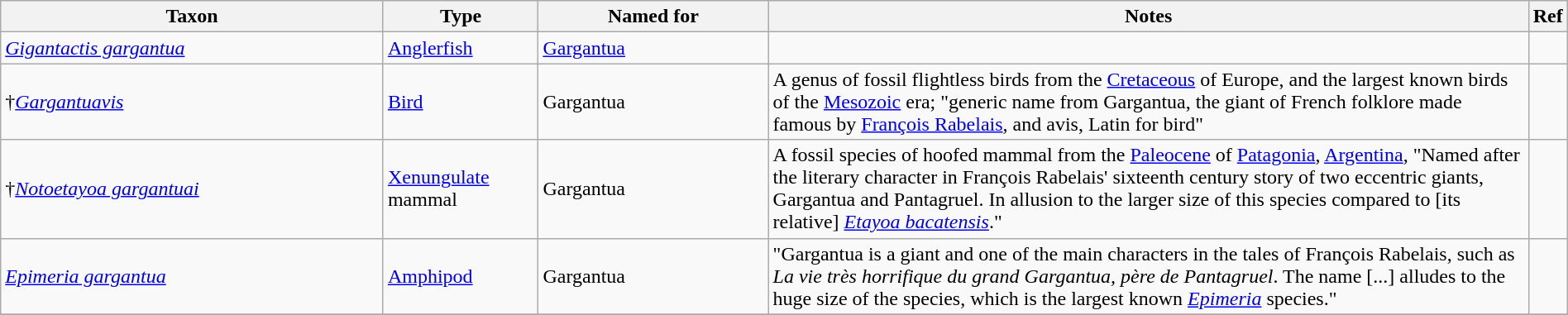<table class="wikitable sortable" width="100%">
<tr>
<th style="width:25%;">Taxon</th>
<th style="width:10%;">Type</th>
<th style="width:15%;">Named for</th>
<th style="width:50%;">Notes</th>
<th class="unsortable">Ref</th>
</tr>
<tr>
<td><em><a href='#'>Gigantactis gargantua</a></em> </td>
<td><a href='#'>Anglerfish</a></td>
<td><a href='#'>Gargantua</a></td>
<td></td>
<td></td>
</tr>
<tr>
<td>†<em><a href='#'>Gargantuavis</a></em> </td>
<td><a href='#'>Bird</a></td>
<td>Gargantua</td>
<td>A genus of fossil flightless birds from the <a href='#'>Cretaceous</a> of Europe, and the largest known birds of the <a href='#'>Mesozoic</a> era; "generic name from Gargantua, the giant of French folklore made famous by <a href='#'>François Rabelais</a>, and avis, Latin for bird"</td>
<td></td>
</tr>
<tr>
<td>†<em><a href='#'>Notoetayoa gargantuai</a></em> </td>
<td><a href='#'>Xenungulate</a> mammal</td>
<td>Gargantua</td>
<td>A fossil species of hoofed mammal from the <a href='#'>Paleocene</a> of <a href='#'>Patagonia</a>, <a href='#'>Argentina</a>, "Named after the literary character in François Rabelais' sixteenth century story of two eccentric giants, Gargantua and Pantagruel. In allusion to the larger size of this species compared to [its relative] <em><a href='#'>Etayoa bacatensis</a></em>."</td>
<td></td>
</tr>
<tr>
<td><em><a href='#'>Epimeria gargantua</a></em> </td>
<td><a href='#'>Amphipod</a></td>
<td>Gargantua</td>
<td>"Gargantua is a giant and one of the main characters in the tales of François Rabelais, such as <em>La vie très horrifique du grand Gargantua, père de Pantagruel</em>. The name [...] alludes to the huge size of the species, which is the largest known <em><a href='#'>Epimeria</a></em> species."</td>
<td></td>
</tr>
<tr>
</tr>
</table>
